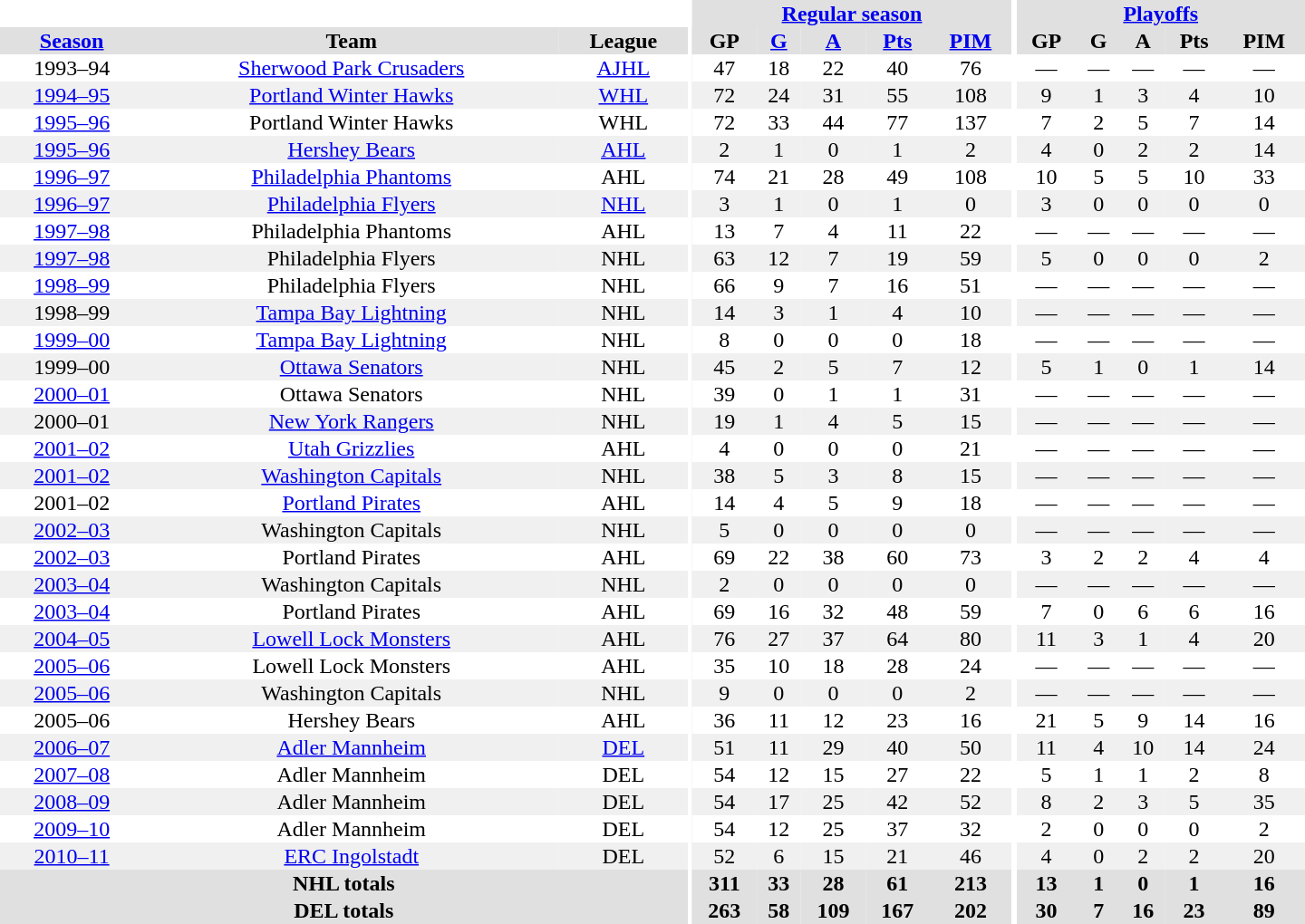<table border="0" cellpadding="1" cellspacing="0" style="text-align:center; width:60em">
<tr bgcolor="#e0e0e0">
<th colspan="3" bgcolor="#ffffff"></th>
<th rowspan="100" bgcolor="#ffffff"></th>
<th colspan="5"><a href='#'>Regular season</a></th>
<th rowspan="100" bgcolor="#ffffff"></th>
<th colspan="5"><a href='#'>Playoffs</a></th>
</tr>
<tr bgcolor="#e0e0e0">
<th><a href='#'>Season</a></th>
<th>Team</th>
<th>League</th>
<th>GP</th>
<th><a href='#'>G</a></th>
<th><a href='#'>A</a></th>
<th><a href='#'>Pts</a></th>
<th><a href='#'>PIM</a></th>
<th>GP</th>
<th>G</th>
<th>A</th>
<th>Pts</th>
<th>PIM</th>
</tr>
<tr ALIGN="center">
<td>1993–94</td>
<td><a href='#'>Sherwood Park Crusaders</a></td>
<td><a href='#'>AJHL</a></td>
<td>47</td>
<td>18</td>
<td>22</td>
<td>40</td>
<td>76</td>
<td>—</td>
<td>—</td>
<td>—</td>
<td>—</td>
<td>—</td>
</tr>
<tr ALIGN="center" bgcolor="#f0f0f0">
<td><a href='#'>1994–95</a></td>
<td><a href='#'>Portland Winter Hawks</a></td>
<td><a href='#'>WHL</a></td>
<td>72</td>
<td>24</td>
<td>31</td>
<td>55</td>
<td>108</td>
<td>9</td>
<td>1</td>
<td>3</td>
<td>4</td>
<td>10</td>
</tr>
<tr ALIGN="center">
<td><a href='#'>1995–96</a></td>
<td>Portland Winter Hawks</td>
<td>WHL</td>
<td>72</td>
<td>33</td>
<td>44</td>
<td>77</td>
<td>137</td>
<td>7</td>
<td>2</td>
<td>5</td>
<td>7</td>
<td>14</td>
</tr>
<tr ALIGN="center" bgcolor="#f0f0f0">
<td><a href='#'>1995–96</a></td>
<td><a href='#'>Hershey Bears</a></td>
<td><a href='#'>AHL</a></td>
<td>2</td>
<td>1</td>
<td>0</td>
<td>1</td>
<td>2</td>
<td>4</td>
<td>0</td>
<td>2</td>
<td>2</td>
<td>14</td>
</tr>
<tr ALIGN="center">
<td><a href='#'>1996–97</a></td>
<td><a href='#'>Philadelphia Phantoms</a></td>
<td>AHL</td>
<td>74</td>
<td>21</td>
<td>28</td>
<td>49</td>
<td>108</td>
<td>10</td>
<td>5</td>
<td>5</td>
<td>10</td>
<td>33</td>
</tr>
<tr ALIGN="center" bgcolor="#f0f0f0">
<td><a href='#'>1996–97</a></td>
<td><a href='#'>Philadelphia Flyers</a></td>
<td><a href='#'>NHL</a></td>
<td>3</td>
<td>1</td>
<td>0</td>
<td>1</td>
<td>0</td>
<td>3</td>
<td>0</td>
<td>0</td>
<td>0</td>
<td>0</td>
</tr>
<tr ALIGN="center">
<td><a href='#'>1997–98</a></td>
<td>Philadelphia Phantoms</td>
<td>AHL</td>
<td>13</td>
<td>7</td>
<td>4</td>
<td>11</td>
<td>22</td>
<td>—</td>
<td>—</td>
<td>—</td>
<td>—</td>
<td>—</td>
</tr>
<tr ALIGN="center" bgcolor="#f0f0f0">
<td><a href='#'>1997–98</a></td>
<td>Philadelphia Flyers</td>
<td>NHL</td>
<td>63</td>
<td>12</td>
<td>7</td>
<td>19</td>
<td>59</td>
<td>5</td>
<td>0</td>
<td>0</td>
<td>0</td>
<td>2</td>
</tr>
<tr ALIGN="center">
<td><a href='#'>1998–99</a></td>
<td>Philadelphia Flyers</td>
<td>NHL</td>
<td>66</td>
<td>9</td>
<td>7</td>
<td>16</td>
<td>51</td>
<td>—</td>
<td>—</td>
<td>—</td>
<td>—</td>
<td>—</td>
</tr>
<tr ALIGN="center" bgcolor="#f0f0f0">
<td>1998–99</td>
<td><a href='#'>Tampa Bay Lightning</a></td>
<td>NHL</td>
<td>14</td>
<td>3</td>
<td>1</td>
<td>4</td>
<td>10</td>
<td>—</td>
<td>—</td>
<td>—</td>
<td>—</td>
<td>—</td>
</tr>
<tr ALIGN="center">
<td><a href='#'>1999–00</a></td>
<td><a href='#'>Tampa Bay Lightning</a></td>
<td>NHL</td>
<td>8</td>
<td>0</td>
<td>0</td>
<td>0</td>
<td>18</td>
<td>—</td>
<td>—</td>
<td>—</td>
<td>—</td>
<td>—</td>
</tr>
<tr ALIGN="center" bgcolor="#f0f0f0">
<td>1999–00</td>
<td><a href='#'>Ottawa Senators</a></td>
<td>NHL</td>
<td>45</td>
<td>2</td>
<td>5</td>
<td>7</td>
<td>12</td>
<td>5</td>
<td>1</td>
<td>0</td>
<td>1</td>
<td>14</td>
</tr>
<tr ALIGN="center">
<td><a href='#'>2000–01</a></td>
<td>Ottawa Senators</td>
<td>NHL</td>
<td>39</td>
<td>0</td>
<td>1</td>
<td>1</td>
<td>31</td>
<td>—</td>
<td>—</td>
<td>—</td>
<td>—</td>
<td>—</td>
</tr>
<tr ALIGN="center" bgcolor="#f0f0f0">
<td>2000–01</td>
<td><a href='#'>New York Rangers</a></td>
<td>NHL</td>
<td>19</td>
<td>1</td>
<td>4</td>
<td>5</td>
<td>15</td>
<td>—</td>
<td>—</td>
<td>—</td>
<td>—</td>
<td>—</td>
</tr>
<tr ALIGN="center">
<td><a href='#'>2001–02</a></td>
<td><a href='#'>Utah Grizzlies</a></td>
<td>AHL</td>
<td>4</td>
<td>0</td>
<td>0</td>
<td>0</td>
<td>21</td>
<td>—</td>
<td>—</td>
<td>—</td>
<td>—</td>
<td>—</td>
</tr>
<tr ALIGN="center" bgcolor="#f0f0f0">
<td><a href='#'>2001–02</a></td>
<td><a href='#'>Washington Capitals</a></td>
<td>NHL</td>
<td>38</td>
<td>5</td>
<td>3</td>
<td>8</td>
<td>15</td>
<td>—</td>
<td>—</td>
<td>—</td>
<td>—</td>
<td>—</td>
</tr>
<tr ALIGN="center">
<td>2001–02</td>
<td><a href='#'>Portland Pirates</a></td>
<td>AHL</td>
<td>14</td>
<td>4</td>
<td>5</td>
<td>9</td>
<td>18</td>
<td>—</td>
<td>—</td>
<td>—</td>
<td>—</td>
<td>—</td>
</tr>
<tr ALIGN="center" bgcolor="#f0f0f0">
<td><a href='#'>2002–03</a></td>
<td>Washington Capitals</td>
<td>NHL</td>
<td>5</td>
<td>0</td>
<td>0</td>
<td>0</td>
<td>0</td>
<td>—</td>
<td>—</td>
<td>—</td>
<td>—</td>
<td>—</td>
</tr>
<tr ALIGN="center">
<td><a href='#'>2002–03</a></td>
<td>Portland Pirates</td>
<td>AHL</td>
<td>69</td>
<td>22</td>
<td>38</td>
<td>60</td>
<td>73</td>
<td>3</td>
<td>2</td>
<td>2</td>
<td>4</td>
<td>4</td>
</tr>
<tr ALIGN="center" bgcolor="#f0f0f0">
<td><a href='#'>2003–04</a></td>
<td>Washington Capitals</td>
<td>NHL</td>
<td>2</td>
<td>0</td>
<td>0</td>
<td>0</td>
<td>0</td>
<td>—</td>
<td>—</td>
<td>—</td>
<td>—</td>
<td>—</td>
</tr>
<tr ALIGN="center">
<td><a href='#'>2003–04</a></td>
<td>Portland Pirates</td>
<td>AHL</td>
<td>69</td>
<td>16</td>
<td>32</td>
<td>48</td>
<td>59</td>
<td>7</td>
<td>0</td>
<td>6</td>
<td>6</td>
<td>16</td>
</tr>
<tr ALIGN="center" bgcolor="#f0f0f0">
<td><a href='#'>2004–05</a></td>
<td><a href='#'>Lowell Lock Monsters</a></td>
<td>AHL</td>
<td>76</td>
<td>27</td>
<td>37</td>
<td>64</td>
<td>80</td>
<td>11</td>
<td>3</td>
<td>1</td>
<td>4</td>
<td>20</td>
</tr>
<tr ALIGN="center">
<td><a href='#'>2005–06</a></td>
<td>Lowell Lock Monsters</td>
<td>AHL</td>
<td>35</td>
<td>10</td>
<td>18</td>
<td>28</td>
<td>24</td>
<td>—</td>
<td>—</td>
<td>—</td>
<td>—</td>
<td>—</td>
</tr>
<tr ALIGN="center" bgcolor="#f0f0f0">
<td><a href='#'>2005–06</a></td>
<td>Washington Capitals</td>
<td>NHL</td>
<td>9</td>
<td>0</td>
<td>0</td>
<td>0</td>
<td>2</td>
<td>—</td>
<td>—</td>
<td>—</td>
<td>—</td>
<td>—</td>
</tr>
<tr ALIGN="center">
<td>2005–06</td>
<td>Hershey Bears</td>
<td>AHL</td>
<td>36</td>
<td>11</td>
<td>12</td>
<td>23</td>
<td>16</td>
<td>21</td>
<td>5</td>
<td>9</td>
<td>14</td>
<td>16</td>
</tr>
<tr ALIGN="center" bgcolor="#f0f0f0">
<td><a href='#'>2006–07</a></td>
<td><a href='#'>Adler Mannheim</a></td>
<td><a href='#'>DEL</a></td>
<td>51</td>
<td>11</td>
<td>29</td>
<td>40</td>
<td>50</td>
<td>11</td>
<td>4</td>
<td>10</td>
<td>14</td>
<td>24</td>
</tr>
<tr ALIGN="center">
<td><a href='#'>2007–08</a></td>
<td>Adler Mannheim</td>
<td>DEL</td>
<td>54</td>
<td>12</td>
<td>15</td>
<td>27</td>
<td>22</td>
<td>5</td>
<td>1</td>
<td>1</td>
<td>2</td>
<td>8</td>
</tr>
<tr ALIGN="center" bgcolor="#f0f0f0">
<td><a href='#'>2008–09</a></td>
<td>Adler Mannheim</td>
<td>DEL</td>
<td>54</td>
<td>17</td>
<td>25</td>
<td>42</td>
<td>52</td>
<td>8</td>
<td>2</td>
<td>3</td>
<td>5</td>
<td>35</td>
</tr>
<tr ALIGN="center">
<td><a href='#'>2009–10</a></td>
<td>Adler Mannheim</td>
<td>DEL</td>
<td>54</td>
<td>12</td>
<td>25</td>
<td>37</td>
<td>32</td>
<td>2</td>
<td>0</td>
<td>0</td>
<td>0</td>
<td>2</td>
</tr>
<tr ALIGN="center" bgcolor="#f0f0f0">
<td><a href='#'>2010–11</a></td>
<td><a href='#'>ERC Ingolstadt</a></td>
<td>DEL</td>
<td>52</td>
<td>6</td>
<td>15</td>
<td>21</td>
<td>46</td>
<td>4</td>
<td>0</td>
<td>2</td>
<td>2</td>
<td>20</td>
</tr>
<tr ALIGN="center" bgcolor="#e0e0e0">
<th colspan="3">NHL totals</th>
<th>311</th>
<th>33</th>
<th>28</th>
<th>61</th>
<th>213</th>
<th>13</th>
<th>1</th>
<th>0</th>
<th>1</th>
<th>16</th>
</tr>
<tr ALIGN="center" bgcolor="#e0e0e0">
<th colspan="3">DEL totals</th>
<th>263</th>
<th>58</th>
<th>109</th>
<th>167</th>
<th>202</th>
<th>30</th>
<th>7</th>
<th>16</th>
<th>23</th>
<th>89</th>
</tr>
</table>
